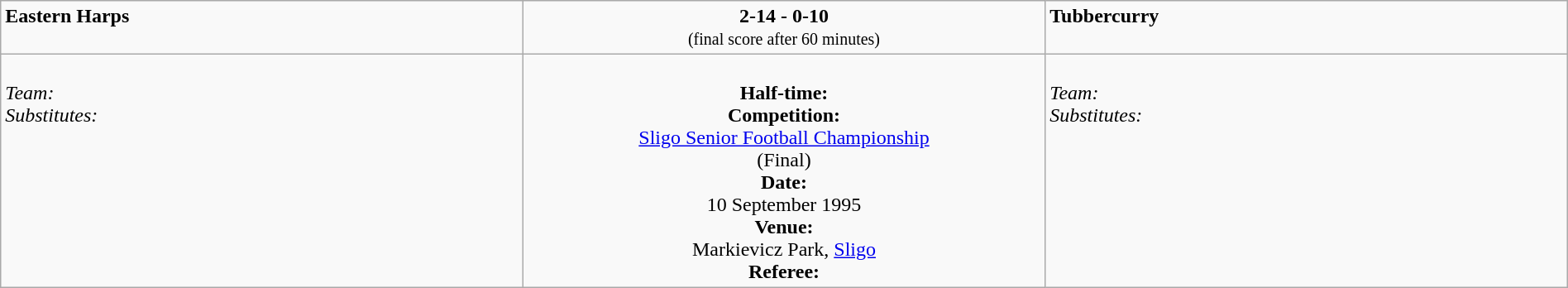<table border=0 class="wikitable" width=100%>
<tr>
<td width=33% valign=top><span><strong>Eastern Harps</strong></span><br><small></small></td>
<td width=33% valign=top align=center><span><strong>2-14 - 0-10</strong></span><br><small>(final score after 60 minutes)</small></td>
<td width=33% valign=top><span><strong>Tubbercurry</strong></span><br><small></small></td>
</tr>
<tr>
<td valign=top><br><em>Team:</em>
<br><em>Substitutes:</em>
<br></td>
<td valign=middle align=center><br><strong>Half-time:</strong><br><strong>Competition:</strong><br><a href='#'>Sligo Senior Football Championship</a><br>(Final)<br><strong>Date:</strong><br>10 September 1995<br><strong>Venue:</strong><br>Markievicz Park, <a href='#'>Sligo</a><br><strong>Referee:</strong><br></td>
<td valign=top><br><em>Team:</em>
<br><em>Substitutes:</em>
<br></td>
</tr>
</table>
